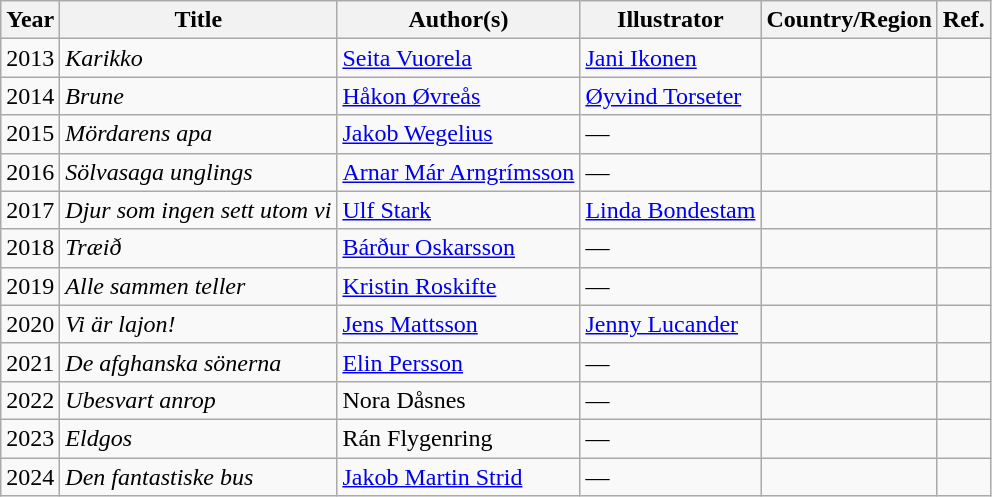<table class="wikitable sortable">
<tr>
<th>Year</th>
<th>Title</th>
<th>Author(s)</th>
<th>Illustrator</th>
<th>Country/Region</th>
<th>Ref.</th>
</tr>
<tr>
<td>2013</td>
<td><em>Karikko</em></td>
<td><a href='#'>Seita Vuorela</a></td>
<td><a href='#'>Jani Ikonen</a></td>
<td></td>
<td></td>
</tr>
<tr>
<td>2014</td>
<td><em>Brune</em></td>
<td><a href='#'>Håkon Øvreås</a></td>
<td><a href='#'>Øyvind Torseter</a></td>
<td></td>
<td></td>
</tr>
<tr>
<td>2015</td>
<td><em>Mördarens apa</em></td>
<td><a href='#'>Jakob Wegelius</a></td>
<td>—</td>
<td></td>
<td></td>
</tr>
<tr>
<td>2016</td>
<td><em>Sölvasaga unglings</em></td>
<td><a href='#'>Arnar Már Arngrímsson</a></td>
<td>—</td>
<td></td>
<td></td>
</tr>
<tr>
<td>2017</td>
<td><em>Djur som ingen sett utom vi</em></td>
<td><a href='#'>Ulf Stark</a></td>
<td><a href='#'>Linda Bondestam</a></td>
<td></td>
<td></td>
</tr>
<tr>
<td>2018</td>
<td><em>Træið</em></td>
<td><a href='#'>Bárður Oskarsson</a></td>
<td>—</td>
<td></td>
<td></td>
</tr>
<tr>
<td>2019</td>
<td><em>Alle sammen teller</em></td>
<td><a href='#'>Kristin Roskifte</a></td>
<td>—</td>
<td></td>
<td></td>
</tr>
<tr>
<td>2020</td>
<td><em>Vi är lajon!</em></td>
<td><a href='#'>Jens Mattsson</a></td>
<td><a href='#'>Jenny Lucander</a></td>
<td></td>
<td></td>
</tr>
<tr>
<td>2021</td>
<td><em>De afghanska sönerna</em></td>
<td><a href='#'>Elin Persson</a></td>
<td>—</td>
<td></td>
<td></td>
</tr>
<tr>
<td>2022</td>
<td><em>Ubesvart anrop</em></td>
<td>Nora Dåsnes</td>
<td>—</td>
<td></td>
<td></td>
</tr>
<tr>
<td>2023</td>
<td><em>Eldgos</em></td>
<td>Rán Flygenring</td>
<td>—</td>
<td></td>
<td></td>
</tr>
<tr>
<td>2024</td>
<td><em>Den fantastiske bus</em></td>
<td><a href='#'>Jakob Martin Strid</a></td>
<td>—</td>
<td></td>
<td></td>
</tr>
</table>
